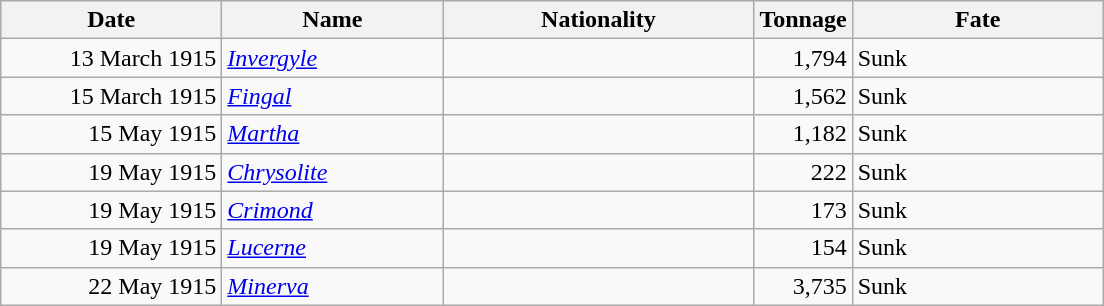<table class="wikitable sortable">
<tr>
<th width="140px">Date</th>
<th width="140px">Name</th>
<th width="200px">Nationality</th>
<th width="25px">Tonnage</th>
<th width="160px">Fate</th>
</tr>
<tr>
<td align="right">13 March 1915</td>
<td align="left"><a href='#'><em>Invergyle</em></a></td>
<td align="left"></td>
<td align="right">1,794</td>
<td align="left">Sunk</td>
</tr>
<tr>
<td align="right">15 March 1915</td>
<td align="left"><a href='#'><em>Fingal</em></a></td>
<td align="left"></td>
<td align="right">1,562</td>
<td align="left">Sunk</td>
</tr>
<tr>
<td align="right">15 May 1915</td>
<td align="left"><a href='#'><em>Martha</em></a></td>
<td align="left"></td>
<td align="right">1,182</td>
<td align="left">Sunk</td>
</tr>
<tr>
<td align="right">19 May 1915</td>
<td align="left"><a href='#'><em>Chrysolite</em></a></td>
<td align="left"></td>
<td align="right">222</td>
<td align="left">Sunk</td>
</tr>
<tr>
<td align="right">19 May 1915</td>
<td align="left"><a href='#'><em>Crimond</em></a></td>
<td align="left"></td>
<td align="right">173</td>
<td align="left">Sunk</td>
</tr>
<tr>
<td align="right">19 May 1915</td>
<td align="left"><a href='#'><em>Lucerne</em></a></td>
<td align="left"></td>
<td align="right">154</td>
<td align="left">Sunk</td>
</tr>
<tr>
<td align="right">22 May 1915</td>
<td align="left"><a href='#'><em>Minerva</em></a></td>
<td align="left"></td>
<td align="right">3,735</td>
<td align="left">Sunk</td>
</tr>
</table>
